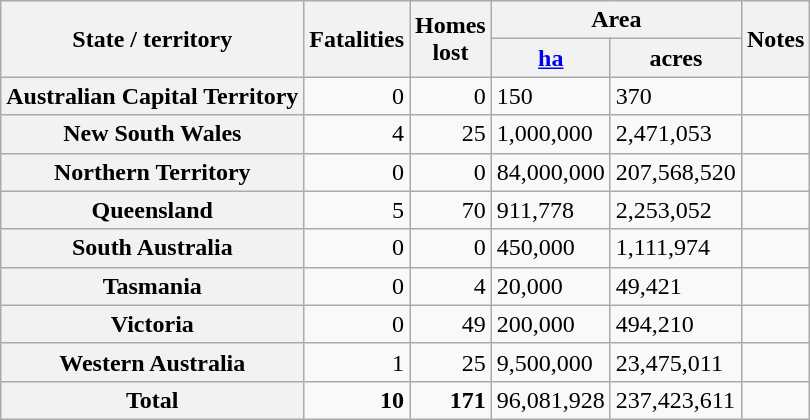<table class="wikitable sortable plainrowheaders">
<tr>
<th rowspan="2" scope="col" style="font-weight:bold;">State / territory</th>
<th rowspan="2" scope="col" style="font-weight:bold;">Fatalities</th>
<th rowspan="2" scope="col" style="font-weight:bold;">Homes<br>lost</th>
<th colspan="2" scope="col" style="font-weight:bold;">Area<br></th>
<th rowspan="2" scope="col" style="font-weight:bold;">Notes</th>
</tr>
<tr>
<th><a href='#'>ha</a></th>
<th>acres</th>
</tr>
<tr>
<th scope="row">Australian Capital Territory</th>
<td align="right">0</td>
<td align="right">0</td>
<td>150</td>
<td>370</td>
<td></td>
</tr>
<tr>
<th scope="row">New South Wales</th>
<td align="right">4</td>
<td align="right">25</td>
<td>1,000,000</td>
<td>2,471,053</td>
<td></td>
</tr>
<tr>
<th scope="row">Northern Territory</th>
<td align="right">0</td>
<td align="right">0</td>
<td>84,000,000</td>
<td>207,568,520</td>
<td></td>
</tr>
<tr>
<th scope="row">Queensland</th>
<td align="right">5</td>
<td align="right">70</td>
<td>911,778</td>
<td>2,253,052</td>
<td></td>
</tr>
<tr>
<th scope="row">South Australia</th>
<td align="right">0</td>
<td align="right">0</td>
<td>450,000</td>
<td>1,111,974</td>
<td></td>
</tr>
<tr>
<th scope="row">Tasmania</th>
<td align="right">0</td>
<td align="right">4</td>
<td>20,000</td>
<td>49,421</td>
<td></td>
</tr>
<tr>
<th scope="row">Victoria</th>
<td align="right">0</td>
<td align="right">49</td>
<td>200,000</td>
<td>494,210</td>
<td></td>
</tr>
<tr>
<th scope="row">Western Australia</th>
<td align="right">1</td>
<td align="right">25</td>
<td>9,500,000</td>
<td>23,475,011</td>
<td></td>
</tr>
<tr class="sortbottom">
<th scope="row" style="font-weight:bold;">Total</th>
<td style="font-weight:bold; text-align:right;">10</td>
<td style="font-weight:bold; text-align:right;">171</td>
<td>96,081,928</td>
<td>237,423,611</td>
<td></td>
</tr>
</table>
